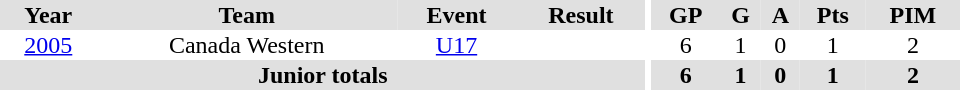<table border="0" cellpadding="1" cellspacing="0" ID="Table3" style="text-align:center; width:40em">
<tr ALIGN="center" bgcolor="#e0e0e0">
<th>Year</th>
<th>Team</th>
<th>Event</th>
<th>Result</th>
<th rowspan="99" bgcolor="#ffffff"></th>
<th>GP</th>
<th>G</th>
<th>A</th>
<th>Pts</th>
<th>PIM</th>
</tr>
<tr>
<td><a href='#'>2005</a></td>
<td>Canada Western</td>
<td><a href='#'>U17</a></td>
<td></td>
<td>6</td>
<td>1</td>
<td>0</td>
<td>1</td>
<td>2</td>
</tr>
<tr bgcolor="#e0e0e0">
<th colspan="4">Junior totals</th>
<th>6</th>
<th>1</th>
<th>0</th>
<th>1</th>
<th>2</th>
</tr>
</table>
